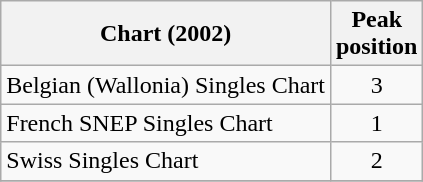<table class="wikitable sortable">
<tr>
<th>Chart (2002)</th>
<th>Peak<br>position</th>
</tr>
<tr>
<td>Belgian (Wallonia) Singles Chart</td>
<td align="center">3</td>
</tr>
<tr>
<td>French SNEP Singles Chart</td>
<td align="center">1</td>
</tr>
<tr>
<td>Swiss Singles Chart</td>
<td align="center">2</td>
</tr>
<tr>
</tr>
</table>
